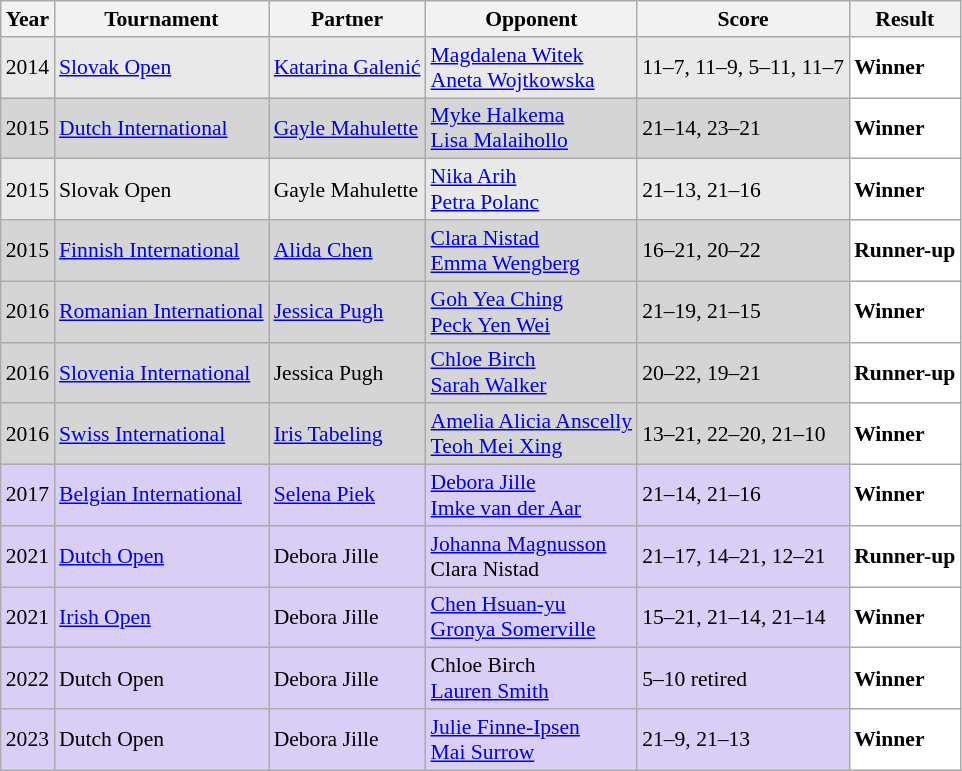<table class="sortable wikitable" style="font-size: 90%;">
<tr>
<th>Year</th>
<th>Tournament</th>
<th>Partner</th>
<th>Opponent</th>
<th>Score</th>
<th>Result</th>
</tr>
<tr style="background:#E9E9E9">
<td align="center">2014</td>
<td align="left"><a href='#'>Slovak Open</a></td>
<td align="left"> <a href='#'>Katarina Galenić</a></td>
<td align="left"> <a href='#'>Magdalena Witek</a><br> <a href='#'>Aneta Wojtkowska</a></td>
<td align="left">11–7, 11–9, 5–11, 11–7</td>
<td style="text-align:left; background:white"> <strong>Winner</strong></td>
</tr>
<tr style="background:#D5D5D5">
<td align="center">2015</td>
<td align="left"><a href='#'>Dutch International</a></td>
<td align="left"> <a href='#'>Gayle Mahulette</a></td>
<td align="left"> <a href='#'>Myke Halkema</a><br> <a href='#'>Lisa Malaihollo</a></td>
<td align="left">21–14, 23–21</td>
<td style="text-align:left; background:white"> <strong>Winner</strong></td>
</tr>
<tr style="background:#E9E9E9">
<td align="center">2015</td>
<td align="left">Slovak Open</td>
<td align="left"> Gayle Mahulette</td>
<td align="left"> <a href='#'>Nika Arih</a><br> <a href='#'>Petra Polanc</a></td>
<td align="left">21–13, 21–16</td>
<td style="text-align:left; background:white"> <strong>Winner</strong></td>
</tr>
<tr style="background:#D5D5D5">
<td align="center">2015</td>
<td align="left"><a href='#'>Finnish International</a></td>
<td align="left"> <a href='#'>Alida Chen</a></td>
<td align="left"> <a href='#'>Clara Nistad</a><br> <a href='#'>Emma Wengberg</a></td>
<td align="left">16–21, 20–22</td>
<td style="text-align:left; background:white"> <strong>Runner-up</strong></td>
</tr>
<tr style="background:#D5D5D5">
<td align="center">2016</td>
<td align="left"><a href='#'>Romanian International</a></td>
<td align="left"> <a href='#'>Jessica Pugh</a></td>
<td align="left"> <a href='#'>Goh Yea Ching</a><br> <a href='#'>Peck Yen Wei</a></td>
<td align="left">21–19, 21–15</td>
<td style="text-align:left; background:white"> <strong>Winner</strong></td>
</tr>
<tr style="background:#D5D5D5">
<td align="center">2016</td>
<td align="left"><a href='#'>Slovenia International</a></td>
<td align="left"> Jessica Pugh</td>
<td align="left"> <a href='#'>Chloe Birch</a><br> <a href='#'>Sarah Walker</a></td>
<td align="left">20–22, 19–21</td>
<td style="text-align:left; background:white"> <strong>Runner-up</strong></td>
</tr>
<tr style="background:#D5D5D5">
<td align="center">2016</td>
<td align="left"><a href='#'>Swiss International</a></td>
<td align="left"> <a href='#'>Iris Tabeling</a></td>
<td align="left"> <a href='#'>Amelia Alicia Anscelly</a><br> <a href='#'>Teoh Mei Xing</a></td>
<td align="left">13–21, 22–20, 21–10</td>
<td style="text-align:left; background:white"> <strong>Winner</strong></td>
</tr>
<tr style="background:#D8CEF6">
<td align="center">2017</td>
<td align="left"><a href='#'>Belgian International</a></td>
<td align="left"> <a href='#'>Selena Piek</a></td>
<td align="left"> <a href='#'>Debora Jille</a><br> <a href='#'>Imke van der Aar</a></td>
<td align="left">21–14, 21–16</td>
<td style="text-align:left; background:white"> <strong>Winner</strong></td>
</tr>
<tr style="background:#D8CEF6">
<td align="center">2021</td>
<td align="left"><a href='#'>Dutch Open</a></td>
<td align="left"> Debora Jille</td>
<td align="left"> <a href='#'>Johanna Magnusson</a><br> Clara Nistad</td>
<td align="left">21–17, 14–21, 12–21</td>
<td style="text-align:left; background:white"> <strong>Runner-up</strong></td>
</tr>
<tr style="background:#D8CEF6">
<td align="center">2021</td>
<td align="left"><a href='#'>Irish Open</a></td>
<td align="left"> Debora Jille</td>
<td align="left"> <a href='#'>Chen Hsuan-yu</a><br> <a href='#'>Gronya Somerville</a></td>
<td align="left">15–21, 21–14, 21–14</td>
<td style="text-align:left; background:white"> <strong>Winner</strong></td>
</tr>
<tr style="background:#D8CEF6">
<td align="center">2022</td>
<td align="left">Dutch Open</td>
<td align="left"> Debora Jille</td>
<td align="left"> Chloe Birch<br> <a href='#'>Lauren Smith</a></td>
<td align="left">5–10 retired</td>
<td style="text-align:left; background:white"> <strong>Winner</strong></td>
</tr>
<tr style="background:#D8CEF6">
<td align="center">2023</td>
<td align="left">Dutch Open</td>
<td align="left"> Debora Jille</td>
<td align="left"> <a href='#'>Julie Finne-Ipsen</a><br> <a href='#'>Mai Surrow</a></td>
<td align="left">21–9, 21–13</td>
<td style="text-align:left; background:white"> <strong>Winner</strong></td>
</tr>
</table>
